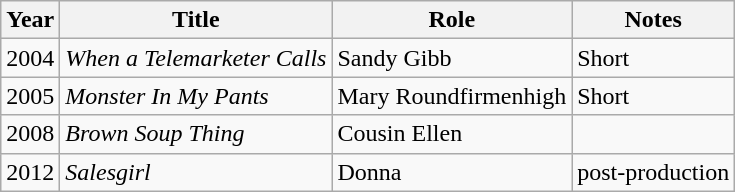<table class="wikitable sortable">
<tr>
<th>Year</th>
<th>Title</th>
<th>Role</th>
<th>Notes</th>
</tr>
<tr>
<td>2004</td>
<td><em>When a Telemarketer Calls</em></td>
<td>Sandy Gibb</td>
<td>Short</td>
</tr>
<tr>
<td>2005</td>
<td><em>Monster In My Pants</em></td>
<td>Mary Roundfirmenhigh</td>
<td>Short</td>
</tr>
<tr>
<td>2008</td>
<td><em>Brown Soup Thing</em></td>
<td>Cousin Ellen</td>
<td></td>
</tr>
<tr>
<td rowspan=2>2012</td>
<td><em>Salesgirl</em></td>
<td>Donna</td>
<td>post-production</td>
</tr>
</table>
